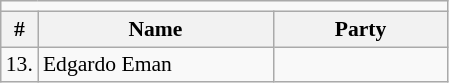<table class=wikitable style="font-size:90%">
<tr>
<td colspan=4 bgcolor=></td>
</tr>
<tr>
<th>#</th>
<th width=150px>Name</th>
<th colspan=2 width=110px>Party</th>
</tr>
<tr>
<td>13.</td>
<td>Edgardo Eman</td>
<td></td>
</tr>
</table>
